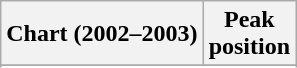<table class="wikitable sortable plainrowheaders">
<tr>
<th scope="col">Chart (2002–2003)</th>
<th scope="col">Peak<br>position</th>
</tr>
<tr>
</tr>
<tr>
</tr>
<tr>
</tr>
<tr>
</tr>
<tr>
</tr>
<tr>
</tr>
<tr>
</tr>
<tr>
</tr>
<tr>
</tr>
<tr>
</tr>
</table>
